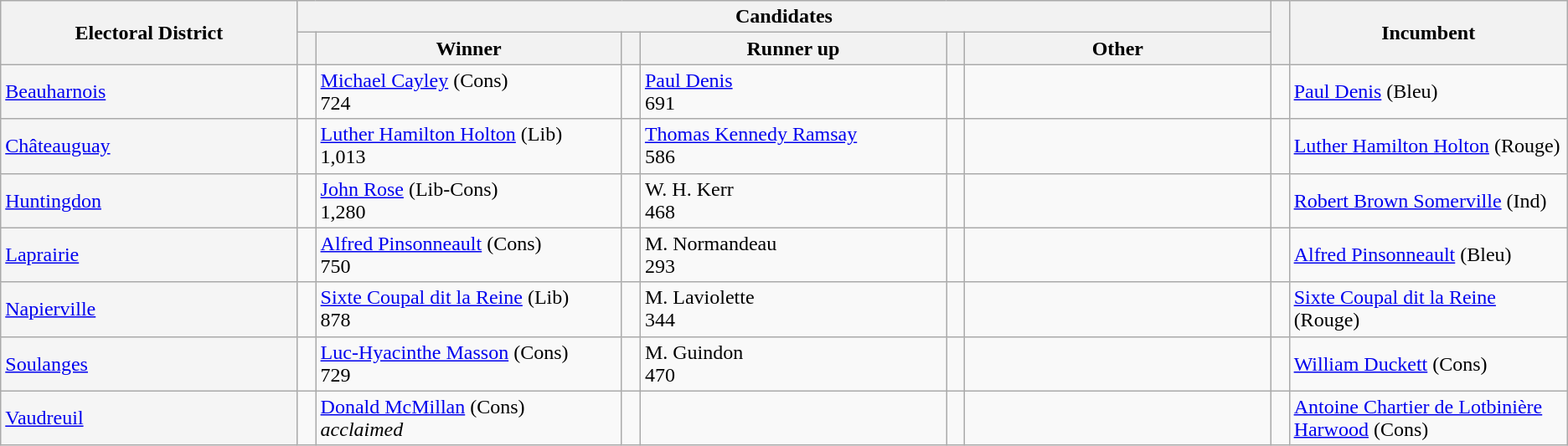<table class="wikitable">
<tr>
<th width=16% rowspan=2>Electoral District</th>
<th colspan=6>Candidates</th>
<th width=1% rowspan=2> </th>
<th width=15% rowspan=2>Incumbent</th>
</tr>
<tr>
<th width=1%> </th>
<th width=16.5%>Winner</th>
<th width=1%> </th>
<th width=16.5%>Runner up</th>
<th width=1%> </th>
<th width=16.5%>Other</th>
</tr>
<tr>
<td style="background:whitesmoke;"><a href='#'>Beauharnois</a></td>
<td></td>
<td><a href='#'>Michael Cayley</a> (Cons)<br> 724</td>
<td></td>
<td><a href='#'>Paul Denis</a><br> 691</td>
<td></td>
<td></td>
<td></td>
<td><a href='#'>Paul Denis</a> (Bleu)</td>
</tr>
<tr>
<td style="background:whitesmoke;"><a href='#'>Châteauguay</a></td>
<td></td>
<td><a href='#'>Luther Hamilton Holton</a> (Lib)<br> 1,013</td>
<td></td>
<td><a href='#'>Thomas Kennedy Ramsay</a><br> 586</td>
<td></td>
<td></td>
<td></td>
<td><a href='#'>Luther Hamilton Holton</a> (Rouge)</td>
</tr>
<tr>
<td style="background:whitesmoke;"><a href='#'>Huntingdon</a></td>
<td></td>
<td><a href='#'>John Rose</a> (Lib-Cons)<br> 1,280</td>
<td></td>
<td>W. H. Kerr<br> 468</td>
<td></td>
<td></td>
<td></td>
<td><a href='#'>Robert Brown Somerville</a> (Ind)</td>
</tr>
<tr>
<td style="background:whitesmoke;"><a href='#'>Laprairie</a></td>
<td></td>
<td><a href='#'>Alfred Pinsonneault</a> (Cons)<br> 750</td>
<td></td>
<td>M. Normandeau<br> 293</td>
<td></td>
<td></td>
<td></td>
<td><a href='#'>Alfred Pinsonneault</a> (Bleu)</td>
</tr>
<tr>
<td style="background:whitesmoke;"><a href='#'>Napierville</a></td>
<td></td>
<td><a href='#'>Sixte Coupal dit la Reine</a> (Lib)<br> 878</td>
<td></td>
<td>M. Laviolette<br> 344</td>
<td></td>
<td></td>
<td></td>
<td><a href='#'>Sixte Coupal dit la Reine</a> (Rouge)</td>
</tr>
<tr>
<td style="background:whitesmoke;"><a href='#'>Soulanges</a></td>
<td></td>
<td><a href='#'>Luc-Hyacinthe Masson</a> (Cons)<br> 729</td>
<td></td>
<td>M. Guindon<br> 470</td>
<td></td>
<td></td>
<td></td>
<td><a href='#'>William Duckett</a> (Cons)</td>
</tr>
<tr>
<td style="background:whitesmoke;"><a href='#'>Vaudreuil</a></td>
<td></td>
<td><a href='#'>Donald McMillan</a> (Cons)<br> <em>acclaimed</em></td>
<td></td>
<td></td>
<td></td>
<td></td>
<td></td>
<td><a href='#'>Antoine Chartier de Lotbinière Harwood</a> (Cons)</td>
</tr>
</table>
